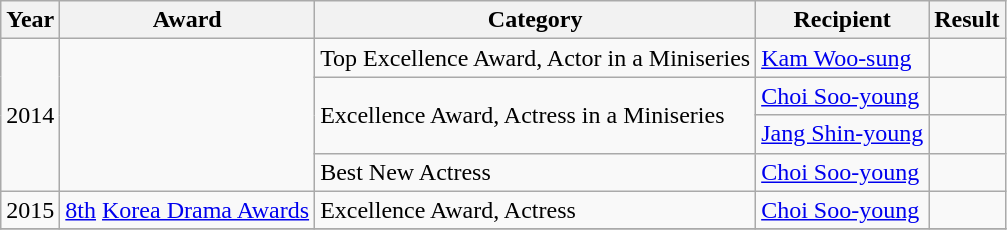<table class="wikitable">
<tr>
<th>Year</th>
<th>Award</th>
<th>Category</th>
<th>Recipient</th>
<th>Result</th>
</tr>
<tr>
<td rowspan=4>2014</td>
<td rowspan=4></td>
<td>Top Excellence Award, Actor in a Miniseries</td>
<td><a href='#'>Kam Woo-sung</a></td>
<td></td>
</tr>
<tr>
<td rowspan=2>Excellence Award, Actress in a Miniseries</td>
<td><a href='#'>Choi Soo-young</a></td>
<td></td>
</tr>
<tr>
<td><a href='#'>Jang Shin-young</a></td>
<td></td>
</tr>
<tr>
<td>Best New Actress</td>
<td><a href='#'>Choi Soo-young</a></td>
<td></td>
</tr>
<tr>
<td>2015</td>
<td><a href='#'>8th</a> <a href='#'>Korea Drama Awards</a></td>
<td>Excellence Award, Actress</td>
<td><a href='#'>Choi Soo-young</a></td>
<td></td>
</tr>
<tr>
</tr>
</table>
